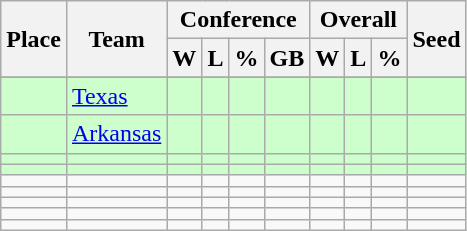<table class=wikitable>
<tr>
<th rowspan ="2">Place</th>
<th rowspan ="2">Team</th>
<th colspan = "4">Conference</th>
<th colspan ="3">Overall</th>
<th rowspan ="2">Seed</th>
</tr>
<tr>
<th>W</th>
<th>L</th>
<th>%</th>
<th>GB</th>
<th>W</th>
<th>L</th>
<th>%</th>
</tr>
<tr>
</tr>
<tr bgcolor=#ccffcc>
<td></td>
<td><a href='#'>Texas</a></td>
<td></td>
<td></td>
<td></td>
<td></td>
<td></td>
<td></td>
<td></td>
<td></td>
</tr>
<tr bgcolor=#ccffcc>
<td></td>
<td><a href='#'>Arkansas</a></td>
<td></td>
<td></td>
<td></td>
<td></td>
<td></td>
<td></td>
<td></td>
<td></td>
</tr>
<tr bgcolor=#ccffcc>
<td></td>
<td></td>
<td></td>
<td></td>
<td></td>
<td></td>
<td></td>
<td></td>
<td></td>
<td></td>
</tr>
<tr bgcolor=#ccffcc>
<td></td>
<td></td>
<td></td>
<td></td>
<td></td>
<td></td>
<td></td>
<td></td>
<td></td>
<td></td>
</tr>
<tr>
<td></td>
<td></td>
<td></td>
<td></td>
<td></td>
<td></td>
<td></td>
<td></td>
<td></td>
<td></td>
</tr>
<tr>
<td></td>
<td></td>
<td></td>
<td></td>
<td></td>
<td></td>
<td></td>
<td></td>
<td></td>
<td></td>
</tr>
<tr>
<td></td>
<td></td>
<td></td>
<td></td>
<td></td>
<td></td>
<td></td>
<td></td>
<td></td>
<td></td>
</tr>
<tr>
<td></td>
<td></td>
<td></td>
<td></td>
<td></td>
<td></td>
<td></td>
<td></td>
<td></td>
<td></td>
</tr>
<tr>
<td></td>
<td></td>
<td></td>
<td></td>
<td></td>
<td></td>
<td></td>
<td></td>
<td></td>
<td></td>
</tr>
</table>
